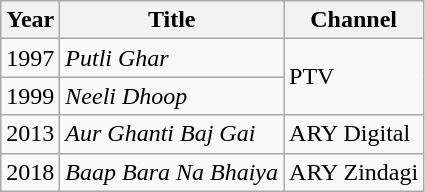<table class="wikitable">
<tr>
<th>Year</th>
<th>Title</th>
<th>Channel</th>
</tr>
<tr>
<td>1997</td>
<td><em>Putli Ghar</em></td>
<td rowspan="2">PTV</td>
</tr>
<tr>
<td>1999</td>
<td><em>Neeli Dhoop</em></td>
</tr>
<tr>
<td>2013</td>
<td><em>Aur Ghanti Baj Gai</em></td>
<td>ARY Digital</td>
</tr>
<tr>
<td>2018</td>
<td><em>Baap Bara Na Bhaiya</em></td>
<td>ARY Zindagi</td>
</tr>
</table>
